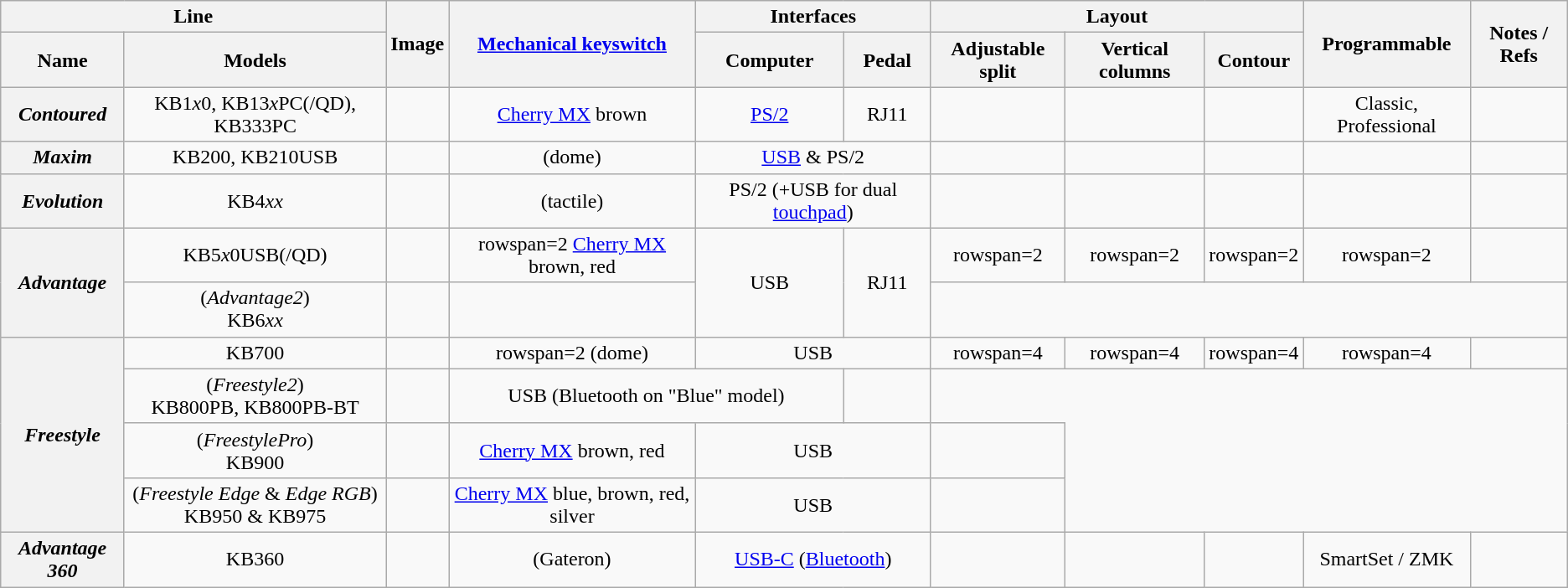<table class="wikitable" style="font-size:100%;text-align:center;">
<tr>
<th colspan=2>Line</th>
<th rowspan=2>Image</th>
<th rowspan=2><a href='#'>Mechanical keyswitch</a></th>
<th colspan=2>Interfaces</th>
<th colspan=3>Layout</th>
<th rowspan=2>Programmable</th>
<th rowspan=2 class="unsortable">Notes / Refs</th>
</tr>
<tr>
<th>Name</th>
<th>Models</th>
<th>Computer</th>
<th>Pedal</th>
<th>Adjustable split</th>
<th>Vertical columns</th>
<th>Contour</th>
</tr>
<tr>
<th><em>Contoured</em></th>
<td>KB1<em>x</em>0, KB13<em>x</em>PC(/QD), KB333PC</td>
<td></td>
<td> <a href='#'>Cherry MX</a> brown</td>
<td><a href='#'>PS/2</a></td>
<td>RJ11</td>
<td></td>
<td></td>
<td></td>
<td>Classic, Professional</td>
<td style="text-align:left;"></td>
</tr>
<tr>
<th><em>Maxim</em></th>
<td>KB200, KB210USB</td>
<td></td>
<td> (dome)</td>
<td colspan=2><a href='#'>USB</a> & PS/2</td>
<td></td>
<td></td>
<td></td>
<td></td>
<td style="text-align:left;"></td>
</tr>
<tr>
<th><em>Evolution</em></th>
<td>KB4<em>xx</em></td>
<td></td>
<td> (tactile)</td>
<td colspan=2>PS/2 (+USB for dual <a href='#'>touchpad</a>)</td>
<td></td>
<td></td>
<td></td>
<td></td>
<td style="text-align:left;"></td>
</tr>
<tr>
<th rowspan=2><em>Advantage</em></th>
<td>KB5<em>x</em>0USB(/QD)</td>
<td></td>
<td>rowspan=2  <a href='#'>Cherry MX</a> brown, red</td>
<td rowspan=2>USB</td>
<td rowspan=2>RJ11</td>
<td>rowspan=2 </td>
<td>rowspan=2 </td>
<td>rowspan=2 </td>
<td>rowspan=2 </td>
<td style="text-align:left;"></td>
</tr>
<tr>
<td>(<em>Advantage2</em>)<br>KB6<em>xx</em></td>
<td></td>
<td style="text-align:left;"></td>
</tr>
<tr>
<th rowspan=4><em>Freestyle</em></th>
<td>KB700</td>
<td></td>
<td>rowspan=2  (dome)</td>
<td colspan=2>USB</td>
<td>rowspan=4 </td>
<td>rowspan=4 </td>
<td>rowspan=4 </td>
<td>rowspan=4 </td>
<td style="text-align:left;"></td>
</tr>
<tr>
<td>(<em>Freestyle2</em>)<br>KB800PB, KB800PB-BT</td>
<td></td>
<td colspan=2>USB (Bluetooth on "Blue" model)</td>
<td style="text-align:left;"></td>
</tr>
<tr>
<td>(<em>FreestylePro</em>)<br>KB900</td>
<td></td>
<td> <a href='#'>Cherry MX</a> brown, red</td>
<td colspan=2>USB</td>
<td style="text-align:left;"></td>
</tr>
<tr>
<td>(<em>Freestyle Edge</em> & <em>Edge RGB</em>)<br>KB950 & KB975</td>
<td></td>
<td> <a href='#'>Cherry MX</a> blue, brown, red, silver</td>
<td colspan=2>USB</td>
<td style="text-align:left;"></td>
</tr>
<tr>
<th><em>Advantage 360</em></th>
<td>KB360</td>
<td></td>
<td> (Gateron)</td>
<td colspan=2><a href='#'>USB-C</a> (<a href='#'>Bluetooth</a>)</td>
<td></td>
<td></td>
<td></td>
<td> SmartSet / ZMK</td>
<td style="text-align:left;"></td>
</tr>
</table>
